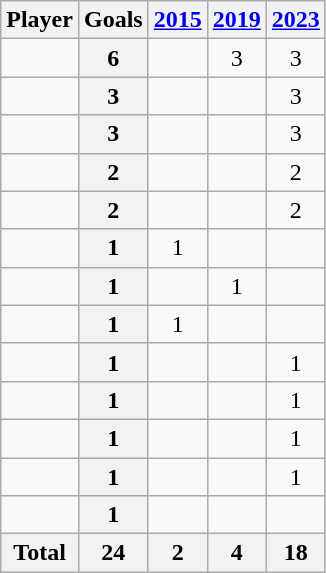<table class="wikitable sortable" style="text-align:center;">
<tr>
<th>Player</th>
<th>Goals</th>
<th><a href='#'>2015</a></th>
<th><a href='#'>2019</a></th>
<th><a href='#'>2023</a></th>
</tr>
<tr>
<td align="left"></td>
<th>6</th>
<td></td>
<td>3</td>
<td>3</td>
</tr>
<tr>
<td align="left"></td>
<th>3</th>
<td></td>
<td></td>
<td>3</td>
</tr>
<tr>
<td align="left"></td>
<th>3</th>
<td></td>
<td></td>
<td>3</td>
</tr>
<tr>
<td align="left"></td>
<th>2</th>
<td></td>
<td></td>
<td>2</td>
</tr>
<tr>
<td align="left"></td>
<th>2</th>
<td></td>
<td></td>
<td>2</td>
</tr>
<tr>
<td align="left"></td>
<th>1</th>
<td>1</td>
<td></td>
<td></td>
</tr>
<tr>
<td align="left"></td>
<th>1</th>
<td></td>
<td>1</td>
<td></td>
</tr>
<tr>
<td align="left"></td>
<th>1</th>
<td>1</td>
<td></td>
<td></td>
</tr>
<tr>
<td align="left"></td>
<th>1</th>
<td></td>
<td></td>
<td>1</td>
</tr>
<tr>
<td align="left"></td>
<th>1</th>
<td></td>
<td></td>
<td>1</td>
</tr>
<tr>
<td align="left"></td>
<th>1</th>
<td></td>
<td></td>
<td>1</td>
</tr>
<tr>
<td align="left"></td>
<th>1</th>
<td></td>
<td></td>
<td>1</td>
</tr>
<tr>
<td align="left"></td>
<th>1</th>
<td></td>
<td></td>
<td></td>
</tr>
<tr class="sortbottom">
<th>Total</th>
<th>24</th>
<th>2</th>
<th>4</th>
<th>18</th>
</tr>
</table>
